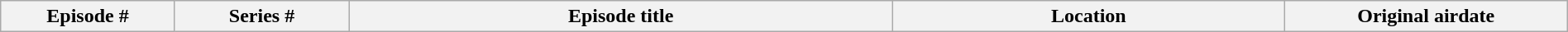<table class="wikitable plainrowheaders" style="width:100%; margin:auto;">
<tr>
<th width="8%">Episode #</th>
<th width="8%">Series #</th>
<th width="25%">Episode title</th>
<th width="18%">Location</th>
<th width="13%">Original airdate<br></th>
</tr>
</table>
